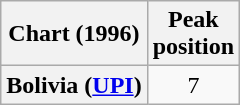<table class="wikitable plainrowheaders" style="text-align:center;">
<tr>
<th>Chart (1996)</th>
<th>Peak<br>position</th>
</tr>
<tr>
<th scope="row">Bolivia (<a href='#'>UPI</a>)</th>
<td>7</td>
</tr>
</table>
